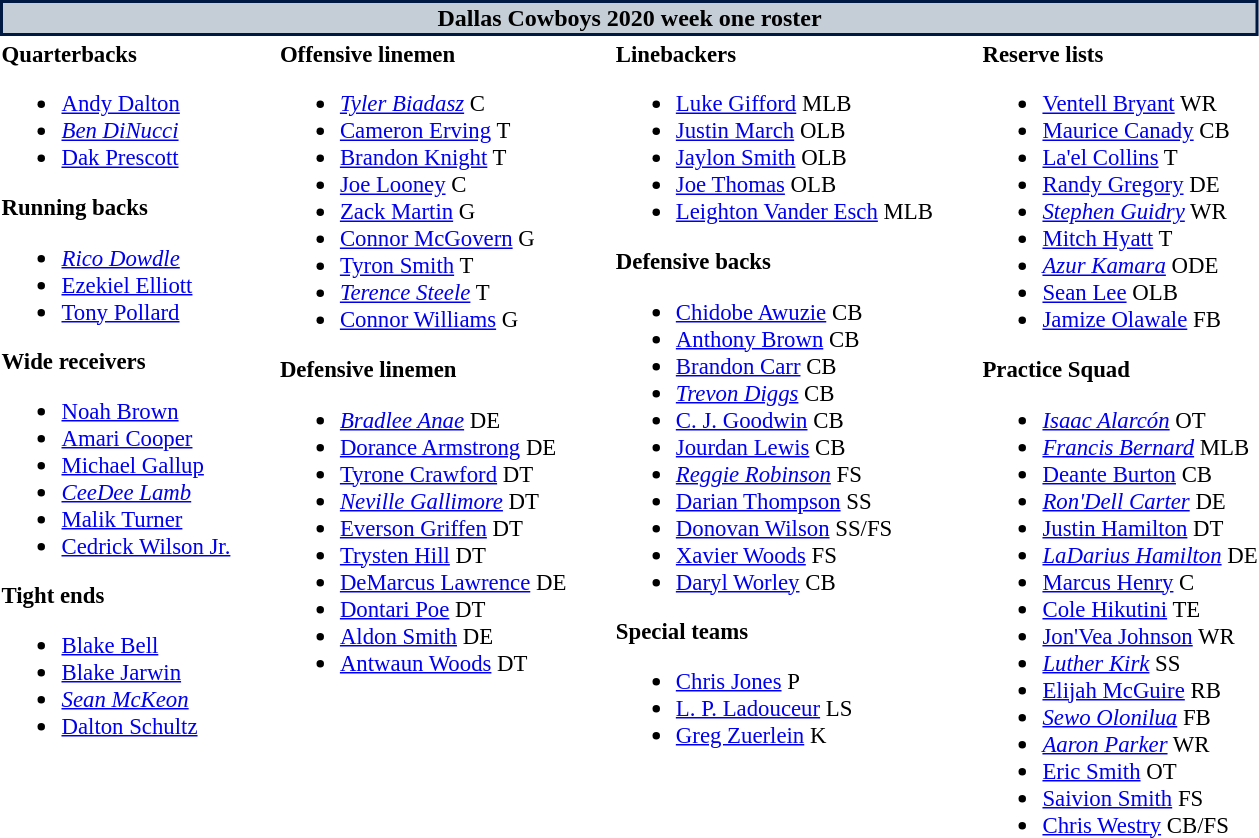<table class="toccolours" style="text-align: left">
<tr>
<th colspan="7" style="background:#c5ced6; color:black; border: 2px solid #001942; text-align: center;">Dallas Cowboys 2020 week one roster</th>
</tr>
<tr>
<td style="font-size:95%; vertical-align:top;"><strong>Quarterbacks</strong><br><ul><li> <a href='#'>Andy Dalton</a></li><li> <em><a href='#'>Ben DiNucci</a></em></li><li> <a href='#'>Dak Prescott</a></li></ul><strong>Running backs</strong><ul><li> <em><a href='#'>Rico Dowdle</a></em></li><li> <a href='#'>Ezekiel Elliott</a></li><li> <a href='#'>Tony Pollard</a></li></ul><strong>Wide receivers</strong><ul><li> <a href='#'>Noah Brown</a></li><li> <a href='#'>Amari Cooper</a></li><li> <a href='#'>Michael Gallup</a></li><li> <em><a href='#'>CeeDee Lamb</a></em></li><li> <a href='#'>Malik Turner</a></li><li> <a href='#'>Cedrick Wilson Jr.</a></li></ul><strong>Tight ends</strong><ul><li> <a href='#'>Blake Bell</a></li><li> <a href='#'>Blake Jarwin</a></li><li> <em><a href='#'>Sean McKeon</a></em></li><li> <a href='#'>Dalton Schultz</a></li></ul></td>
<td style="width: 25px;"></td>
<td style="font-size:95%; vertical-align:top;"><strong>Offensive linemen</strong><br><ul><li> <em><a href='#'>Tyler Biadasz</a></em> C</li><li> <a href='#'>Cameron Erving</a> T</li><li> <a href='#'>Brandon Knight</a> T</li><li> <a href='#'>Joe Looney</a> C</li><li> <a href='#'>Zack Martin</a> G</li><li> <a href='#'>Connor McGovern</a> G</li><li> <a href='#'>Tyron Smith</a> T</li><li> <em><a href='#'>Terence Steele</a></em> T</li><li> <a href='#'>Connor Williams</a> G</li></ul><strong>Defensive linemen</strong><ul><li> <em><a href='#'>Bradlee Anae</a></em> DE</li><li> <a href='#'>Dorance Armstrong</a> DE</li><li> <a href='#'>Tyrone Crawford</a> DT</li><li> <em><a href='#'>Neville Gallimore</a></em> DT</li><li> <a href='#'>Everson Griffen</a> DT</li><li> <a href='#'>Trysten Hill</a> DT</li><li> <a href='#'>DeMarcus Lawrence</a> DE</li><li> <a href='#'>Dontari Poe</a> DT</li><li> <a href='#'>Aldon Smith</a> DE</li><li> <a href='#'>Antwaun Woods</a> DT</li></ul></td>
<td style="width: 25px;"></td>
<td style="font-size:95%; vertical-align:top;"><strong>Linebackers</strong><br><ul><li> <a href='#'>Luke Gifford</a> MLB</li><li> <a href='#'>Justin March</a> OLB</li><li> <a href='#'>Jaylon Smith</a> OLB</li><li> <a href='#'>Joe Thomas</a> OLB</li><li> <a href='#'>Leighton Vander Esch</a> MLB</li></ul><strong>Defensive backs</strong><ul><li> <a href='#'>Chidobe Awuzie</a> CB</li><li> <a href='#'>Anthony Brown</a> CB</li><li> <a href='#'>Brandon Carr</a> CB</li><li> <em><a href='#'>Trevon Diggs</a></em> CB</li><li> <a href='#'>C. J. Goodwin</a> CB</li><li> <a href='#'>Jourdan Lewis</a> CB</li><li> <em><a href='#'>Reggie Robinson</a></em> FS</li><li> <a href='#'>Darian Thompson</a> SS</li><li> <a href='#'>Donovan Wilson</a> SS/FS</li><li> <a href='#'>Xavier Woods</a> FS</li><li> <a href='#'>Daryl Worley</a> CB</li></ul><strong>Special teams</strong><ul><li> <a href='#'>Chris Jones</a> P</li><li> <a href='#'>L. P. Ladouceur</a> LS</li><li> <a href='#'>Greg Zuerlein</a> K</li></ul></td>
<td style="width: 25px;"></td>
<td style="font-size:95%; vertical-align:top;"><strong>Reserve lists</strong><br><ul><li> <a href='#'>Ventell Bryant</a> WR  </li><li> <a href='#'>Maurice Canady</a> CB </li><li> <a href='#'>La'el Collins</a> T  </li><li> <a href='#'>Randy Gregory</a> DE </li><li> <em><a href='#'>Stephen Guidry</a></em> WR </li><li> <a href='#'>Mitch Hyatt</a> T  </li><li> <em><a href='#'>Azur Kamara</a></em> ODE  </li><li> <a href='#'>Sean Lee</a> OLB  </li><li> <a href='#'>Jamize Olawale</a> FB </li></ul><strong>Practice Squad</strong><ul><li> <em><a href='#'>Isaac Alarcón</a></em> OT </li><li> <em><a href='#'>Francis Bernard</a></em> MLB</li><li> <a href='#'>Deante Burton</a> CB</li><li> <em><a href='#'>Ron'Dell Carter</a></em> DE</li><li> <a href='#'>Justin Hamilton</a> DT</li><li> <em><a href='#'>LaDarius Hamilton</a></em> DE</li><li> <a href='#'>Marcus Henry</a> C</li><li> <a href='#'>Cole Hikutini</a> TE</li><li> <a href='#'>Jon'Vea Johnson</a> WR</li><li> <em><a href='#'>Luther Kirk</a></em> SS</li><li> <a href='#'>Elijah McGuire</a> RB</li><li> <em><a href='#'>Sewo Olonilua</a></em> FB</li><li> <em><a href='#'>Aaron Parker</a></em> WR</li><li> <a href='#'>Eric Smith</a> OT</li><li> <a href='#'>Saivion Smith</a> FS</li><li> <a href='#'>Chris Westry</a> CB/FS</li></ul></td>
</tr>
</table>
